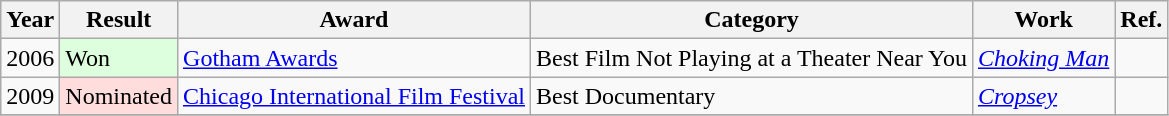<table class="wikitable">
<tr>
<th>Year</th>
<th>Result</th>
<th>Award</th>
<th>Category</th>
<th>Work</th>
<th>Ref.</th>
</tr>
<tr>
<td rowspan="1">2006</td>
<td style="background: #ddffdd">Won</td>
<td><a href='#'>Gotham Awards</a></td>
<td>Best Film Not Playing at a Theater Near You</td>
<td><em><a href='#'>Choking Man</a></em></td>
<td></td>
</tr>
<tr>
<td rowspan="1">2009</td>
<td style="background: #ffdddd">Nominated</td>
<td><a href='#'>Chicago International Film Festival</a></td>
<td>Best Documentary</td>
<td><em><a href='#'>Cropsey</a></em></td>
<td></td>
</tr>
<tr>
</tr>
</table>
